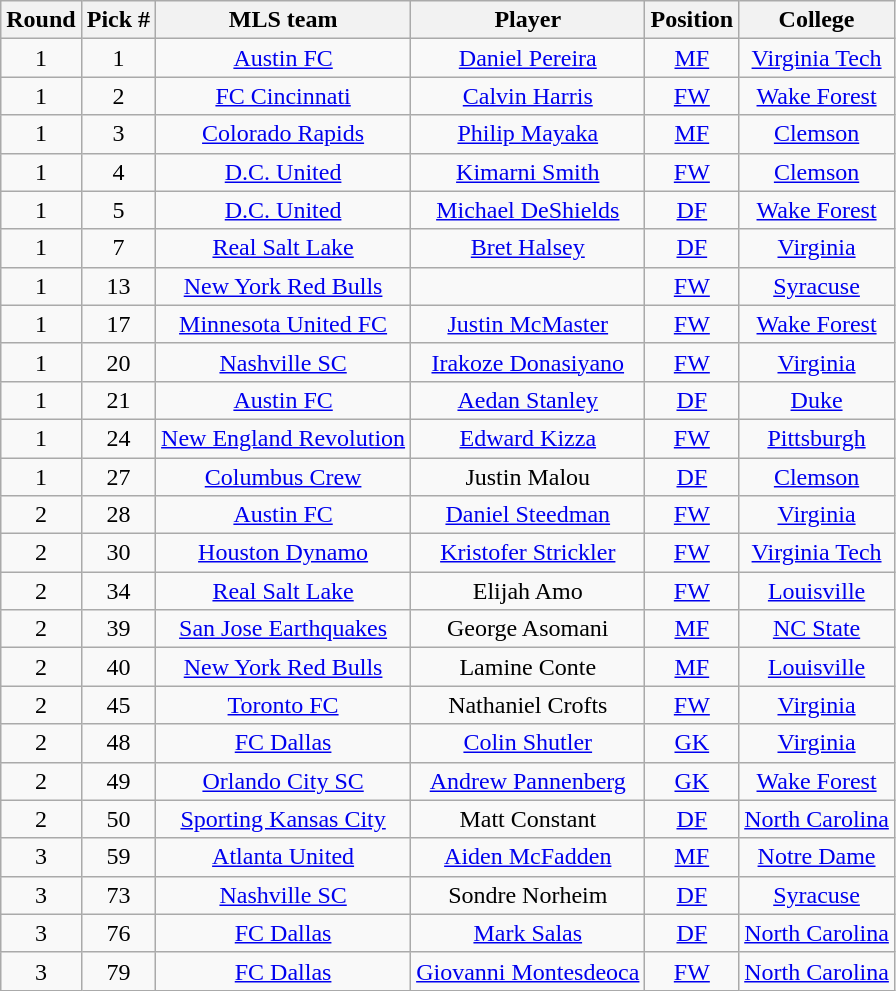<table class="wikitable sortable" style=text-align:center;>
<tr>
<th>Round</th>
<th>Pick #</th>
<th>MLS team</th>
<th>Player</th>
<th>Position</th>
<th>College</th>
</tr>
<tr>
<td>1</td>
<td>1</td>
<td><a href='#'>Austin FC</a></td>
<td> <a href='#'>Daniel Pereira</a></td>
<td><a href='#'>MF</a></td>
<td><a href='#'>Virginia Tech</a></td>
</tr>
<tr>
<td>1</td>
<td>2</td>
<td><a href='#'>FC Cincinnati</a></td>
<td> <a href='#'>Calvin Harris</a></td>
<td><a href='#'>FW</a></td>
<td><a href='#'>Wake Forest</a></td>
</tr>
<tr>
<td>1</td>
<td>3</td>
<td><a href='#'>Colorado Rapids</a></td>
<td> <a href='#'>Philip Mayaka</a></td>
<td><a href='#'>MF</a></td>
<td><a href='#'>Clemson</a></td>
</tr>
<tr>
<td>1</td>
<td>4</td>
<td><a href='#'>D.C. United</a></td>
<td> <a href='#'>Kimarni Smith</a></td>
<td><a href='#'>FW</a></td>
<td><a href='#'>Clemson</a></td>
</tr>
<tr>
<td>1</td>
<td>5</td>
<td><a href='#'>D.C. United</a></td>
<td> <a href='#'>Michael DeShields</a></td>
<td><a href='#'>DF</a></td>
<td><a href='#'>Wake Forest</a></td>
</tr>
<tr>
<td>1</td>
<td>7</td>
<td><a href='#'>Real Salt Lake</a></td>
<td> <a href='#'>Bret Halsey</a></td>
<td><a href='#'>DF</a></td>
<td><a href='#'>Virginia</a></td>
</tr>
<tr>
<td>1</td>
<td>13</td>
<td><a href='#'>New York Red Bulls</a></td>
<td> </td>
<td><a href='#'>FW</a></td>
<td><a href='#'>Syracuse</a></td>
</tr>
<tr>
<td>1</td>
<td>17</td>
<td><a href='#'>Minnesota United FC</a></td>
<td> <a href='#'>Justin McMaster</a></td>
<td><a href='#'>FW</a></td>
<td><a href='#'>Wake Forest</a></td>
</tr>
<tr>
<td>1</td>
<td>20</td>
<td><a href='#'>Nashville SC</a></td>
<td> <a href='#'>Irakoze Donasiyano</a></td>
<td><a href='#'>FW</a></td>
<td><a href='#'>Virginia</a></td>
</tr>
<tr>
<td>1</td>
<td>21</td>
<td><a href='#'>Austin FC</a></td>
<td> <a href='#'>Aedan Stanley</a></td>
<td><a href='#'>DF</a></td>
<td><a href='#'>Duke</a></td>
</tr>
<tr>
<td>1</td>
<td>24</td>
<td><a href='#'>New England Revolution</a></td>
<td> <a href='#'>Edward Kizza</a></td>
<td><a href='#'>FW</a></td>
<td><a href='#'>Pittsburgh</a></td>
</tr>
<tr>
<td>1</td>
<td>27</td>
<td><a href='#'>Columbus Crew</a></td>
<td> Justin Malou</td>
<td><a href='#'>DF</a></td>
<td><a href='#'>Clemson</a></td>
</tr>
<tr>
<td>2</td>
<td>28</td>
<td><a href='#'>Austin FC</a></td>
<td> <a href='#'>Daniel Steedman</a></td>
<td><a href='#'>FW</a></td>
<td><a href='#'>Virginia</a></td>
</tr>
<tr>
<td>2</td>
<td>30</td>
<td><a href='#'>Houston Dynamo</a></td>
<td> <a href='#'>Kristofer Strickler</a></td>
<td><a href='#'>FW</a></td>
<td><a href='#'>Virginia Tech</a></td>
</tr>
<tr>
<td>2</td>
<td>34</td>
<td><a href='#'>Real Salt Lake</a></td>
<td> Elijah Amo</td>
<td><a href='#'>FW</a></td>
<td><a href='#'>Louisville</a></td>
</tr>
<tr>
<td>2</td>
<td>39</td>
<td><a href='#'>San Jose Earthquakes</a></td>
<td> George Asomani</td>
<td><a href='#'>MF</a></td>
<td><a href='#'>NC State</a></td>
</tr>
<tr>
<td>2</td>
<td>40</td>
<td><a href='#'>New York Red Bulls</a></td>
<td> Lamine Conte</td>
<td><a href='#'>MF</a></td>
<td><a href='#'>Louisville</a></td>
</tr>
<tr>
<td>2</td>
<td>45</td>
<td><a href='#'>Toronto FC</a></td>
<td> Nathaniel Crofts</td>
<td><a href='#'>FW</a></td>
<td><a href='#'>Virginia</a></td>
</tr>
<tr>
<td>2</td>
<td>48</td>
<td><a href='#'>FC Dallas</a></td>
<td> <a href='#'>Colin Shutler</a></td>
<td><a href='#'>GK</a></td>
<td><a href='#'>Virginia</a></td>
</tr>
<tr>
<td>2</td>
<td>49</td>
<td><a href='#'>Orlando City SC</a></td>
<td> <a href='#'>Andrew Pannenberg</a></td>
<td><a href='#'>GK</a></td>
<td><a href='#'>Wake Forest</a></td>
</tr>
<tr>
<td>2</td>
<td>50</td>
<td><a href='#'>Sporting Kansas City</a></td>
<td> Matt Constant</td>
<td><a href='#'>DF</a></td>
<td><a href='#'>North Carolina</a></td>
</tr>
<tr>
<td>3</td>
<td>59</td>
<td><a href='#'>Atlanta United</a></td>
<td> <a href='#'>Aiden McFadden</a></td>
<td><a href='#'>MF</a></td>
<td><a href='#'>Notre Dame</a></td>
</tr>
<tr>
<td>3</td>
<td>73</td>
<td><a href='#'>Nashville SC</a></td>
<td> Sondre Norheim</td>
<td><a href='#'>DF</a></td>
<td><a href='#'>Syracuse</a></td>
</tr>
<tr>
<td>3</td>
<td>76</td>
<td><a href='#'>FC Dallas</a></td>
<td> <a href='#'>Mark Salas</a></td>
<td><a href='#'>DF</a></td>
<td><a href='#'>North Carolina</a></td>
</tr>
<tr>
<td>3</td>
<td>79</td>
<td><a href='#'>FC Dallas</a></td>
<td> <a href='#'>Giovanni Montesdeoca</a></td>
<td><a href='#'>FW</a></td>
<td><a href='#'>North Carolina</a></td>
</tr>
</table>
